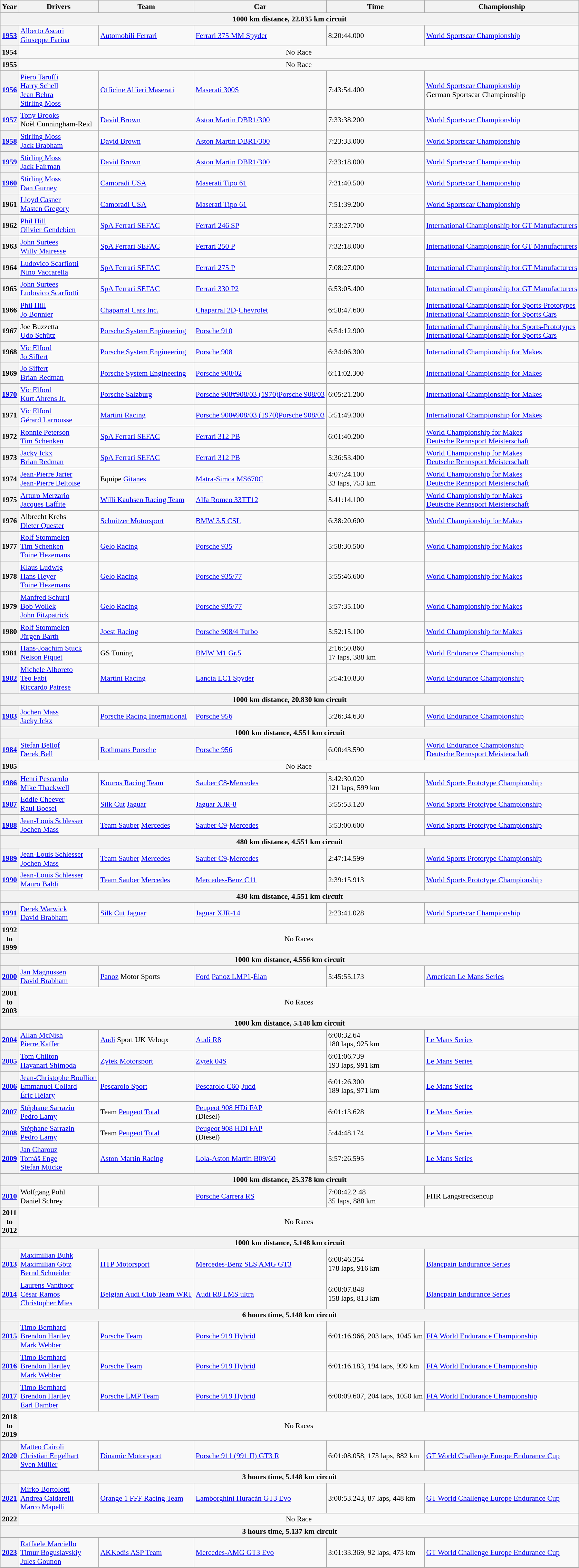<table class="wikitable" style="font-size: 90%;">
<tr>
<th>Year</th>
<th>Drivers</th>
<th>Team</th>
<th>Car</th>
<th>Time</th>
<th>Championship</th>
</tr>
<tr>
<th colspan=6>1000 km distance, 22.835 km circuit</th>
</tr>
<tr>
<th><a href='#'>1953</a></th>
<td> <a href='#'>Alberto Ascari</a><br> <a href='#'>Giuseppe Farina</a></td>
<td> <a href='#'>Automobili Ferrari</a></td>
<td><a href='#'>Ferrari 375 MM Spyder</a></td>
<td>8:20:44.000</td>
<td><a href='#'>World Sportscar Championship</a></td>
</tr>
<tr>
<th>1954</th>
<td colspan=5 align="center">No Race</td>
</tr>
<tr>
<th>1955</th>
<td colspan=5 align="center">No Race</td>
</tr>
<tr>
<th><a href='#'>1956</a></th>
<td> <a href='#'>Piero Taruffi</a><br> <a href='#'>Harry Schell</a><br> <a href='#'>Jean Behra</a><br> <a href='#'>Stirling Moss</a></td>
<td> <a href='#'>Officine Alfieri Maserati</a></td>
<td><a href='#'>Maserati 300S</a></td>
<td>7:43:54.400</td>
<td><a href='#'>World Sportscar Championship</a><br>German Sportscar Championship</td>
</tr>
<tr>
<th><a href='#'>1957</a></th>
<td> <a href='#'>Tony Brooks</a><br> Noël Cunningham-Reid</td>
<td> <a href='#'>David Brown</a></td>
<td><a href='#'>Aston Martin DBR1/300</a></td>
<td>7:33:38.200</td>
<td><a href='#'>World Sportscar Championship</a></td>
</tr>
<tr>
<th><a href='#'>1958</a></th>
<td> <a href='#'>Stirling Moss</a><br> <a href='#'>Jack Brabham</a></td>
<td> <a href='#'>David Brown</a></td>
<td><a href='#'>Aston Martin DBR1/300</a></td>
<td>7:23:33.000</td>
<td><a href='#'>World Sportscar Championship</a></td>
</tr>
<tr>
<th><a href='#'>1959</a></th>
<td> <a href='#'>Stirling Moss</a><br> <a href='#'>Jack Fairman</a></td>
<td> <a href='#'>David Brown</a></td>
<td><a href='#'>Aston Martin DBR1/300</a></td>
<td>7:33:18.000</td>
<td><a href='#'>World Sportscar Championship</a></td>
</tr>
<tr>
<th><a href='#'>1960</a></th>
<td> <a href='#'>Stirling Moss</a><br> <a href='#'>Dan Gurney</a></td>
<td> <a href='#'>Camoradi USA</a></td>
<td><a href='#'>Maserati Tipo 61</a></td>
<td>7:31:40.500</td>
<td><a href='#'>World Sportscar Championship</a></td>
</tr>
<tr>
<th>1961</th>
<td> <a href='#'>Lloyd Casner</a><br> <a href='#'>Masten Gregory</a></td>
<td> <a href='#'>Camoradi USA</a></td>
<td><a href='#'>Maserati Tipo 61</a></td>
<td>7:51:39.200</td>
<td><a href='#'>World Sportscar Championship</a></td>
</tr>
<tr>
<th>1962</th>
<td> <a href='#'>Phil Hill</a><br> <a href='#'>Olivier Gendebien</a></td>
<td> <a href='#'>SpA Ferrari SEFAC</a></td>
<td><a href='#'>Ferrari 246 SP</a></td>
<td>7:33:27.700</td>
<td><a href='#'>International Championship for GT Manufacturers</a></td>
</tr>
<tr>
<th>1963</th>
<td> <a href='#'>John Surtees</a><br> <a href='#'>Willy Mairesse</a></td>
<td> <a href='#'>SpA Ferrari SEFAC</a></td>
<td><a href='#'>Ferrari 250 P</a></td>
<td>7:32:18.000</td>
<td><a href='#'>International Championship for GT Manufacturers</a></td>
</tr>
<tr>
<th>1964</th>
<td> <a href='#'>Ludovico Scarfiotti</a><br> <a href='#'>Nino Vaccarella</a></td>
<td> <a href='#'>SpA Ferrari SEFAC</a></td>
<td><a href='#'>Ferrari 275 P</a></td>
<td>7:08:27.000</td>
<td><a href='#'>International Championship for GT Manufacturers</a></td>
</tr>
<tr>
<th>1965</th>
<td> <a href='#'>John Surtees</a><br> <a href='#'>Ludovico Scarfiotti</a></td>
<td> <a href='#'>SpA Ferrari SEFAC</a></td>
<td><a href='#'>Ferrari 330 P2</a></td>
<td>6:53:05.400</td>
<td><a href='#'>International Championship for GT Manufacturers</a></td>
</tr>
<tr>
<th>1966</th>
<td> <a href='#'>Phil Hill</a><br> <a href='#'>Jo Bonnier</a></td>
<td> <a href='#'>Chaparral Cars Inc.</a></td>
<td><a href='#'>Chaparral 2D</a>-<a href='#'>Chevrolet</a></td>
<td>6:58:47.600</td>
<td><a href='#'>International Championship for Sports-Prototypes</a> <br> <a href='#'>International Championship for Sports Cars</a></td>
</tr>
<tr>
<th>1967</th>
<td> Joe Buzzetta<br> <a href='#'>Udo Schütz</a></td>
<td> <a href='#'>Porsche System Engineering</a></td>
<td><a href='#'>Porsche 910</a></td>
<td>6:54:12.900</td>
<td><a href='#'>International Championship for Sports-Prototypes</a> <br> <a href='#'>International Championship for Sports Cars</a></td>
</tr>
<tr>
<th>1968</th>
<td> <a href='#'>Vic Elford</a><br> <a href='#'>Jo Siffert</a></td>
<td> <a href='#'>Porsche System Engineering</a></td>
<td><a href='#'>Porsche 908</a></td>
<td>6:34:06.300</td>
<td><a href='#'>International Championship for Makes</a></td>
</tr>
<tr>
<th>1969</th>
<td> <a href='#'>Jo Siffert</a><br> <a href='#'>Brian Redman</a></td>
<td> <a href='#'>Porsche System Engineering</a></td>
<td><a href='#'>Porsche 908/02</a></td>
<td>6:11:02.300</td>
<td><a href='#'>International Championship for Makes</a></td>
</tr>
<tr>
<th><a href='#'>1970</a></th>
<td> <a href='#'>Vic Elford</a><br> <a href='#'>Kurt Ahrens Jr.</a></td>
<td> <a href='#'>Porsche Salzburg</a></td>
<td><a href='#'>Porsche 908#908/03 (1970)Porsche 908/03</a></td>
<td>6:05:21.200</td>
<td><a href='#'>International Championship for Makes</a></td>
</tr>
<tr>
<th>1971</th>
<td> <a href='#'>Vic Elford</a><br> <a href='#'>Gérard Larrousse</a></td>
<td> <a href='#'>Martini Racing</a></td>
<td><a href='#'>Porsche 908#908/03 (1970)Porsche 908/03</a></td>
<td>5:51:49.300</td>
<td><a href='#'>International Championship for Makes</a></td>
</tr>
<tr>
<th>1972</th>
<td> <a href='#'>Ronnie Peterson</a><br> <a href='#'>Tim Schenken</a></td>
<td> <a href='#'>SpA Ferrari SEFAC</a></td>
<td><a href='#'>Ferrari 312 PB</a></td>
<td>6:01:40.200</td>
<td><a href='#'>World Championship for Makes</a> <br> <a href='#'>Deutsche Rennsport Meisterschaft</a></td>
</tr>
<tr>
<th>1973</th>
<td> <a href='#'>Jacky Ickx</a><br> <a href='#'>Brian Redman</a></td>
<td> <a href='#'>SpA Ferrari SEFAC</a></td>
<td><a href='#'>Ferrari 312 PB</a></td>
<td>5:36:53.400</td>
<td><a href='#'>World Championship for Makes</a> <br> <a href='#'>Deutsche Rennsport Meisterschaft</a></td>
</tr>
<tr>
<th>1974</th>
<td> <a href='#'>Jean-Pierre Jarier</a><br> <a href='#'>Jean-Pierre Beltoise</a></td>
<td> Equipe <a href='#'>Gitanes</a></td>
<td><a href='#'>Matra-Simca MS670C</a></td>
<td>4:07:24.100<br>33 laps, 753 km</td>
<td><a href='#'>World Championship for Makes</a> <br> <a href='#'>Deutsche Rennsport Meisterschaft</a></td>
</tr>
<tr>
<th>1975</th>
<td> <a href='#'>Arturo Merzario</a><br> <a href='#'>Jacques Laffite</a></td>
<td> <a href='#'>Willi Kauhsen Racing Team</a></td>
<td><a href='#'>Alfa Romeo 33TT12</a></td>
<td>5:41:14.100</td>
<td><a href='#'>World Championship for Makes</a> <br> <a href='#'>Deutsche Rennsport Meisterschaft</a></td>
</tr>
<tr>
<th>1976</th>
<td> Albrecht Krebs<br> <a href='#'>Dieter Quester</a></td>
<td> <a href='#'>Schnitzer Motorsport</a></td>
<td><a href='#'>BMW 3.5 CSL</a></td>
<td>6:38:20.600</td>
<td><a href='#'>World Championship for Makes</a></td>
</tr>
<tr>
<th>1977</th>
<td> <a href='#'>Rolf Stommelen</a><br> <a href='#'>Tim Schenken</a><br> <a href='#'>Toine Hezemans</a></td>
<td> <a href='#'>Gelo Racing</a></td>
<td><a href='#'>Porsche 935</a></td>
<td>5:58:30.500</td>
<td><a href='#'>World Championship for Makes</a></td>
</tr>
<tr>
<th>1978</th>
<td> <a href='#'>Klaus Ludwig</a><br> <a href='#'>Hans Heyer</a><br> <a href='#'>Toine Hezemans</a></td>
<td> <a href='#'>Gelo Racing</a></td>
<td><a href='#'>Porsche 935/77</a></td>
<td>5:55:46.600</td>
<td><a href='#'>World Championship for Makes</a></td>
</tr>
<tr>
<th>1979</th>
<td> <a href='#'>Manfred Schurti</a><br> <a href='#'>Bob Wollek</a><br> <a href='#'>John Fitzpatrick</a></td>
<td> <a href='#'>Gelo Racing</a></td>
<td><a href='#'>Porsche 935/77</a></td>
<td>5:57:35.100</td>
<td><a href='#'>World Championship for Makes</a></td>
</tr>
<tr>
<th>1980</th>
<td> <a href='#'>Rolf Stommelen</a><br> <a href='#'>Jürgen Barth</a></td>
<td> <a href='#'>Joest Racing</a></td>
<td><a href='#'>Porsche 908/4 Turbo</a></td>
<td>5:52:15.100</td>
<td><a href='#'>World Championship for Makes</a></td>
</tr>
<tr>
<th>1981</th>
<td> <a href='#'>Hans-Joachim Stuck</a><br> <a href='#'>Nelson Piquet</a></td>
<td> GS Tuning</td>
<td><a href='#'>BMW M1 Gr.5</a></td>
<td>2:16:50.860<br>17 laps, 388 km</td>
<td><a href='#'>World Endurance Championship</a></td>
</tr>
<tr>
<th><a href='#'>1982</a></th>
<td> <a href='#'>Michele Alboreto</a><br> <a href='#'>Teo Fabi</a><br> <a href='#'>Riccardo Patrese</a></td>
<td> <a href='#'>Martini Racing</a></td>
<td><a href='#'>Lancia LC1 Spyder</a></td>
<td>5:54:10.830</td>
<td><a href='#'>World Endurance Championship</a></td>
</tr>
<tr>
<th colspan=6>1000 km distance, 20.830 km circuit</th>
</tr>
<tr>
<th><a href='#'>1983</a></th>
<td> <a href='#'>Jochen Mass</a><br> <a href='#'>Jacky Ickx</a></td>
<td> <a href='#'>Porsche Racing International</a></td>
<td><a href='#'>Porsche 956</a></td>
<td>5:26:34.630</td>
<td><a href='#'>World Endurance Championship</a></td>
</tr>
<tr>
<th colspan=6>1000 km distance, 4.551 km circuit</th>
</tr>
<tr>
<th><a href='#'>1984</a></th>
<td> <a href='#'>Stefan Bellof</a><br> <a href='#'>Derek Bell</a></td>
<td> <a href='#'>Rothmans Porsche</a></td>
<td><a href='#'>Porsche 956</a></td>
<td>6:00:43.590</td>
<td><a href='#'>World Endurance Championship</a> <br> <a href='#'>Deutsche Rennsport Meisterschaft</a></td>
</tr>
<tr>
<th>1985</th>
<td colspan=5 align="center">No Race</td>
</tr>
<tr>
<th><a href='#'>1986</a></th>
<td> <a href='#'>Henri Pescarolo</a><br> <a href='#'>Mike Thackwell</a></td>
<td> <a href='#'>Kouros Racing Team</a></td>
<td><a href='#'>Sauber C8</a>-<a href='#'>Mercedes</a></td>
<td>3:42:30.020<br>121 laps, 599 km</td>
<td><a href='#'>World Sports Prototype Championship</a></td>
</tr>
<tr>
<th><a href='#'>1987</a></th>
<td> <a href='#'>Eddie Cheever</a><br> <a href='#'>Raul Boesel</a></td>
<td> <a href='#'>Silk Cut</a> <a href='#'>Jaguar</a></td>
<td><a href='#'>Jaguar XJR-8</a></td>
<td>5:55:53.120</td>
<td><a href='#'>World Sports Prototype Championship</a></td>
</tr>
<tr>
<th><a href='#'>1988</a></th>
<td> <a href='#'>Jean-Louis Schlesser</a><br> <a href='#'>Jochen Mass</a></td>
<td> <a href='#'>Team Sauber</a> <a href='#'>Mercedes</a></td>
<td><a href='#'>Sauber C9</a>-<a href='#'>Mercedes</a></td>
<td>5:53:00.600</td>
<td><a href='#'>World Sports Prototype Championship</a></td>
</tr>
<tr>
<th colspan=6>480 km distance, 4.551 km circuit</th>
</tr>
<tr>
<th><a href='#'>1989</a></th>
<td> <a href='#'>Jean-Louis Schlesser</a><br> <a href='#'>Jochen Mass</a></td>
<td> <a href='#'>Team Sauber</a> <a href='#'>Mercedes</a></td>
<td><a href='#'>Sauber C9</a>-<a href='#'>Mercedes</a></td>
<td>2:47:14.599</td>
<td><a href='#'>World Sports Prototype Championship</a></td>
</tr>
<tr>
<th><a href='#'>1990</a></th>
<td> <a href='#'>Jean-Louis Schlesser</a><br> <a href='#'>Mauro Baldi</a></td>
<td> <a href='#'>Team Sauber</a> <a href='#'>Mercedes</a></td>
<td><a href='#'>Mercedes-Benz C11</a></td>
<td>2:39:15.913</td>
<td><a href='#'>World Sports Prototype Championship</a></td>
</tr>
<tr>
<th colspan=6>430 km distance, 4.551 km circuit</th>
</tr>
<tr>
<th><a href='#'>1991</a></th>
<td> <a href='#'>Derek Warwick</a><br> <a href='#'>David Brabham</a></td>
<td> <a href='#'>Silk Cut</a> <a href='#'>Jaguar</a></td>
<td><a href='#'>Jaguar XJR-14</a></td>
<td>2:23:41.028</td>
<td><a href='#'>World Sportscar Championship</a></td>
</tr>
<tr>
<th>1992<br>to<br>1999</th>
<td colspan=5 align="center">No Races</td>
</tr>
<tr>
<th colspan=6>1000 km distance, 4.556 km circuit</th>
</tr>
<tr>
<th><a href='#'>2000</a></th>
<td> <a href='#'>Jan Magnussen</a><br> <a href='#'>David Brabham</a></td>
<td> <a href='#'>Panoz</a> Motor Sports</td>
<td><a href='#'>Ford</a> <a href='#'>Panoz LMP1</a>-<a href='#'>Élan</a></td>
<td>5:45:55.173</td>
<td><a href='#'>American Le Mans Series</a></td>
</tr>
<tr>
<th>2001<br>to<br>2003</th>
<td colspan=5 align="center">No Races</td>
</tr>
<tr>
<th colspan=6>1000 km distance, 5.148 km circuit</th>
</tr>
<tr>
<th><a href='#'>2004</a></th>
<td> <a href='#'>Allan McNish</a><br> <a href='#'>Pierre Kaffer</a></td>
<td> <a href='#'>Audi</a> Sport UK Veloqx</td>
<td><a href='#'>Audi R8</a></td>
<td>6:00:32.64<br>180 laps, 925 km</td>
<td><a href='#'>Le Mans Series</a></td>
</tr>
<tr>
<th><a href='#'>2005</a></th>
<td> <a href='#'>Tom Chilton</a><br> <a href='#'>Hayanari Shimoda</a></td>
<td> <a href='#'>Zytek Motorsport</a></td>
<td><a href='#'>Zytek 04S</a></td>
<td>6:01:06.739<br>193 laps, 991 km</td>
<td><a href='#'>Le Mans Series</a></td>
</tr>
<tr>
<th><a href='#'>2006</a></th>
<td> <a href='#'>Jean-Christophe Boullion</a><br> <a href='#'>Emmanuel Collard</a><br> <a href='#'>Éric Hélary</a></td>
<td> <a href='#'>Pescarolo Sport</a></td>
<td><a href='#'>Pescarolo C60</a>-<a href='#'>Judd</a></td>
<td>6:01:26.300<br>189 laps, 971 km</td>
<td><a href='#'>Le Mans Series</a></td>
</tr>
<tr>
<th><a href='#'>2007</a></th>
<td> <a href='#'>Stéphane Sarrazin</a><br> <a href='#'>Pedro Lamy</a></td>
<td> Team <a href='#'>Peugeot</a> <a href='#'>Total</a></td>
<td><a href='#'>Peugeot 908 HDi FAP</a><br>(Diesel)</td>
<td>6:01:13.628</td>
<td><a href='#'>Le Mans Series</a></td>
</tr>
<tr>
<th><a href='#'>2008</a></th>
<td> <a href='#'>Stéphane Sarrazin</a><br> <a href='#'>Pedro Lamy</a></td>
<td> Team <a href='#'>Peugeot</a> <a href='#'>Total</a></td>
<td><a href='#'>Peugeot 908 HDi FAP</a><br>(Diesel)</td>
<td>5:44:48.174</td>
<td><a href='#'>Le Mans Series</a></td>
</tr>
<tr>
<th><a href='#'>2009</a></th>
<td> <a href='#'>Jan Charouz</a><br> <a href='#'>Tomáš Enge</a><br> <a href='#'>Stefan Mücke</a></td>
<td> <a href='#'>Aston Martin Racing</a></td>
<td><a href='#'>Lola-Aston Martin B09/60</a></td>
<td>5:57:26.595</td>
<td><a href='#'>Le Mans Series</a></td>
</tr>
<tr>
<th colspan=6>1000 km distance, 25.378 km circuit</th>
</tr>
<tr>
<th><a href='#'>2010</a></th>
<td> Wolfgang Pohl<br> Daniel Schrey</td>
<td></td>
<td><a href='#'>Porsche Carrera RS</a></td>
<td>7:00:42.2 48<br>35 laps, 888 km</td>
<td>FHR Langstreckencup</td>
</tr>
<tr>
<th>2011<br>to<br>2012</th>
<td colspan=5 align="center">No Races</td>
</tr>
<tr>
<th colspan=6>1000 km distance, 5.148 km circuit</th>
</tr>
<tr>
<th><a href='#'>2013</a></th>
<td> <a href='#'>Maximilian Buhk</a><br> <a href='#'>Maximilian Götz</a><br> <a href='#'>Bernd Schneider</a></td>
<td> <a href='#'>HTP Motorsport</a></td>
<td><a href='#'>Mercedes-Benz SLS AMG GT3</a></td>
<td>6:00:46.354<br>178 laps, 916 km</td>
<td><a href='#'>Blancpain Endurance Series</a></td>
</tr>
<tr>
<th><a href='#'>2014</a></th>
<td> <a href='#'>Laurens Vanthoor</a><br> <a href='#'>César Ramos</a><br> <a href='#'>Christopher Mies</a></td>
<td> <a href='#'>Belgian Audi Club Team WRT</a></td>
<td><a href='#'>Audi R8 LMS ultra</a></td>
<td>6:00:07.848<br>158 laps, 813 km</td>
<td><a href='#'>Blancpain Endurance Series</a></td>
</tr>
<tr>
<th colspan=6>6 hours time, 5.148 km circuit</th>
</tr>
<tr>
<th><a href='#'>2015</a></th>
<td> <a href='#'>Timo Bernhard</a><br> <a href='#'>Brendon Hartley</a><br> <a href='#'>Mark Webber</a></td>
<td> <a href='#'>Porsche Team</a></td>
<td><a href='#'>Porsche 919 Hybrid</a></td>
<td>6:01:16.966, 203 laps, 1045 km</td>
<td><a href='#'>FIA World Endurance Championship</a></td>
</tr>
<tr>
<th><a href='#'>2016</a></th>
<td> <a href='#'>Timo Bernhard</a><br> <a href='#'>Brendon Hartley</a><br> <a href='#'>Mark Webber</a></td>
<td> <a href='#'>Porsche Team</a></td>
<td><a href='#'>Porsche 919 Hybrid</a></td>
<td>6:01:16.183, 194 laps, 999 km</td>
<td><a href='#'>FIA World Endurance Championship</a></td>
</tr>
<tr>
<th><a href='#'>2017</a></th>
<td> <a href='#'>Timo Bernhard</a><br> <a href='#'>Brendon Hartley</a><br> <a href='#'>Earl Bamber</a></td>
<td> <a href='#'>Porsche LMP Team</a></td>
<td><a href='#'>Porsche 919 Hybrid</a></td>
<td>6:00:09.607, 204 laps, 1050 km</td>
<td><a href='#'>FIA World Endurance Championship</a></td>
</tr>
<tr>
<th>2018<br>to<br>2019</th>
<td colspan=5 align="center">No Races</td>
</tr>
<tr>
<th><a href='#'>2020</a></th>
<td> <a href='#'>Matteo Cairoli</a><br> <a href='#'>Christian Engelhart</a><br> <a href='#'>Sven Müller</a></td>
<td> <a href='#'>Dinamic Motorsport</a></td>
<td><a href='#'>Porsche 911 (991 II) GT3 R</a></td>
<td>6:01:08.058, 173 laps, 882 km</td>
<td><a href='#'>GT World Challenge Europe Endurance Cup</a></td>
</tr>
<tr>
<th colspan=6>3 hours time, 5.148 km circuit</th>
</tr>
<tr>
<th><a href='#'>2021</a></th>
<td> <a href='#'>Mirko Bortolotti</a><br> <a href='#'>Andrea Caldarelli</a><br> <a href='#'>Marco Mapelli</a></td>
<td> <a href='#'>Orange 1 FFF Racing Team</a></td>
<td><a href='#'>Lamborghini Huracán GT3 Evo</a></td>
<td>3:00:53.243, 87 laps, 448 km</td>
<td><a href='#'>GT World Challenge Europe Endurance Cup</a></td>
</tr>
<tr>
<th>2022</th>
<td colspan=5 align="center">No Race</td>
</tr>
<tr>
<th colspan=6>3 hours time, 5.137 km circuit</th>
</tr>
<tr>
<th><a href='#'>2023</a></th>
<td> <a href='#'>Raffaele Marciello</a><br> <a href='#'>Timur Boguslavskiy</a><br> <a href='#'>Jules Gounon</a></td>
<td> <a href='#'>AKKodis ASP Team</a></td>
<td><a href='#'>Mercedes-AMG GT3 Evo</a></td>
<td>3:01:33.369, 92 laps, 473 km</td>
<td><a href='#'>GT World Challenge Europe Endurance Cup</a></td>
</tr>
<tr>
</tr>
</table>
